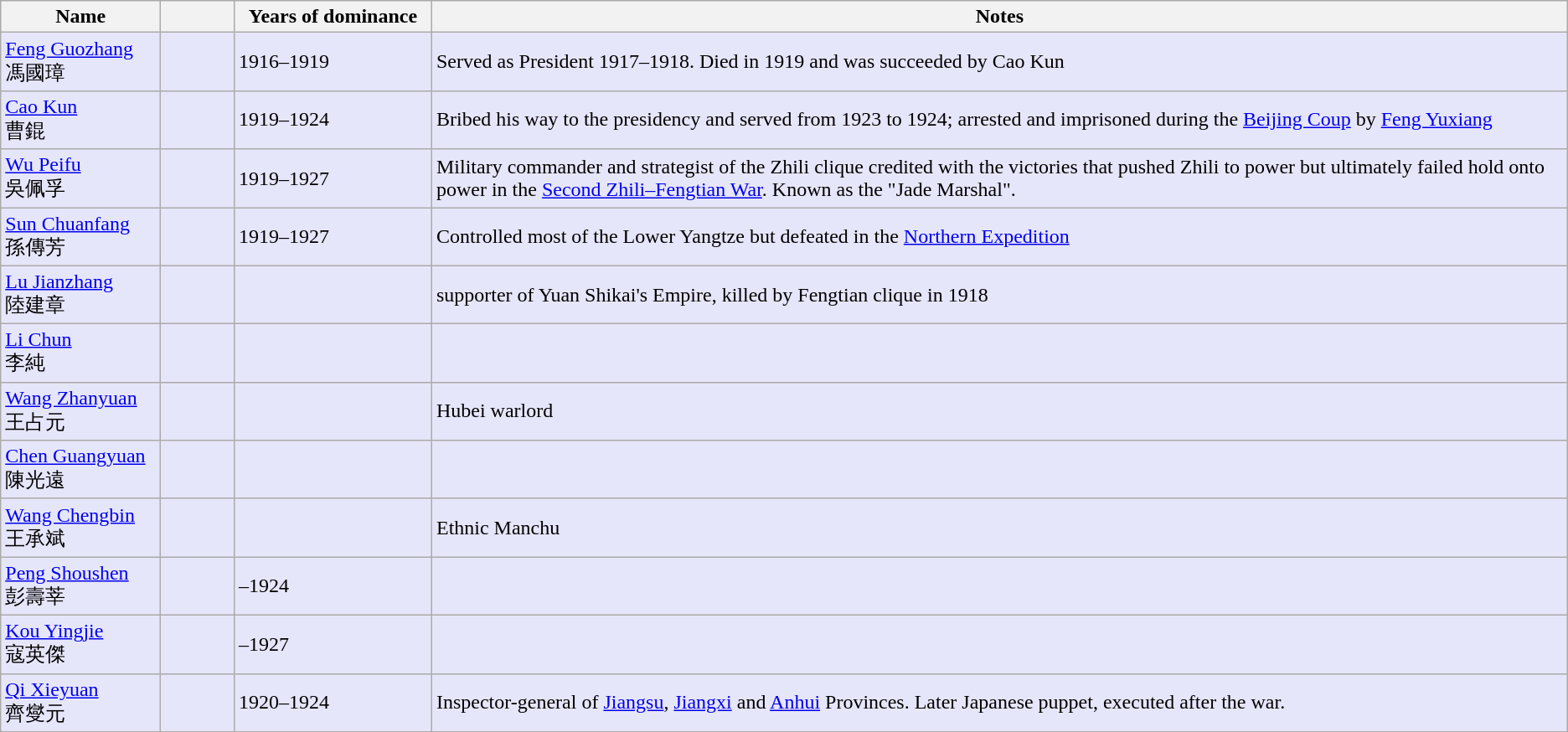<table class="wikitable">
<tr>
<th width=120px>Name</th>
<th width=51px></th>
<th width=150px>Years of dominance</th>
<th>Notes</th>
</tr>
<tr bgcolor=#E6E6FA>
<td><a href='#'>Feng Guozhang</a><br>馮國璋</td>
<td align=center></td>
<td>1916–1919</td>
<td>Served as President 1917–1918. Died in 1919 and was succeeded by Cao Kun</td>
</tr>
<tr bgcolor=#E6E6FA>
<td><a href='#'>Cao Kun</a><br>曹錕</td>
<td align=center></td>
<td>1919–1924</td>
<td>Bribed his way to the presidency and served from 1923 to 1924; arrested and imprisoned during the <a href='#'>Beijing Coup</a> by <a href='#'>Feng Yuxiang</a></td>
</tr>
<tr bgcolor=#E6E6FA>
<td><a href='#'>Wu Peifu</a><br>吳佩孚</td>
<td align=center></td>
<td>1919–1927</td>
<td>Military commander and strategist of the Zhili clique credited with the victories that pushed Zhili to power but ultimately failed hold onto power in the <a href='#'>Second Zhili–Fengtian War</a>. Known as the "Jade Marshal".</td>
</tr>
<tr bgcolor=#E6E6FA>
<td><a href='#'>Sun Chuanfang</a><br>孫傳芳</td>
<td align=center></td>
<td>1919–1927</td>
<td>Controlled most of the Lower Yangtze but defeated in the <a href='#'>Northern Expedition</a></td>
</tr>
<tr bgcolor=#E6E6FA>
<td><a href='#'>Lu Jianzhang</a><br>陸建章</td>
<td align=center></td>
<td></td>
<td>supporter of Yuan Shikai's Empire, killed by Fengtian clique in 1918</td>
</tr>
<tr bgcolor=#E6E6FA>
<td><a href='#'>Li Chun</a><br>李純</td>
<td align=center></td>
<td></td>
<td></td>
</tr>
<tr bgcolor=#E6E6FA>
<td><a href='#'>Wang Zhanyuan</a><br>王占元</td>
<td align=center></td>
<td></td>
<td>Hubei warlord</td>
</tr>
<tr bgcolor=#E6E6FA>
<td><a href='#'>Chen Guangyuan</a><br>陳光遠</td>
<td align=center></td>
<td></td>
<td></td>
</tr>
<tr bgcolor=#E6E6FA>
<td><a href='#'>Wang Chengbin</a><br>王承斌</td>
<td align=center></td>
<td></td>
<td>Ethnic Manchu</td>
</tr>
<tr bgcolor=#E6E6FA>
<td><a href='#'>Peng Shoushen</a><br>彭壽莘</td>
<td align=center></td>
<td>–1924</td>
<td></td>
</tr>
<tr bgcolor=#E6E6FA>
<td><a href='#'>Kou Yingjie</a><br>寇英傑</td>
<td align=center></td>
<td>–1927</td>
<td></td>
</tr>
<tr bgcolor=#E6E6FA>
<td><a href='#'>Qi Xieyuan</a><br>齊燮元</td>
<td align=center></td>
<td>1920–1924</td>
<td>Inspector-general of <a href='#'>Jiangsu</a>, <a href='#'>Jiangxi</a> and <a href='#'>Anhui</a> Provinces. Later Japanese puppet, executed after the war.</td>
</tr>
</table>
